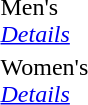<table>
<tr>
<td>Men's <br><em><a href='#'>Details</a></em></td>
<td></td>
<td></td>
<td></td>
</tr>
<tr>
<td>Women's <br><em><a href='#'>Details</a></em></td>
<td></td>
<td></td>
<td></td>
</tr>
</table>
